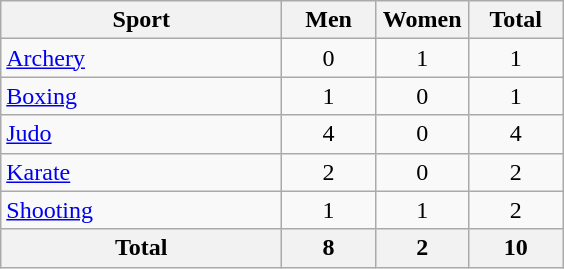<table class="wikitable sortable" style="text-align:center;">
<tr>
<th width=180>Sport</th>
<th width=55 data-sort-type=number>Men</th>
<th width=55 data-sort-type=number>Women</th>
<th width=55>Total</th>
</tr>
<tr>
<td align=left><a href='#'>Archery</a></td>
<td>0</td>
<td>1</td>
<td>1</td>
</tr>
<tr>
<td align=left><a href='#'>Boxing</a></td>
<td>1</td>
<td>0</td>
<td>1</td>
</tr>
<tr>
<td align=left><a href='#'>Judo</a></td>
<td>4</td>
<td>0</td>
<td>4</td>
</tr>
<tr>
<td align=left><a href='#'>Karate</a></td>
<td>2</td>
<td>0</td>
<td>2</td>
</tr>
<tr>
<td align=left><a href='#'>Shooting</a></td>
<td>1</td>
<td>1</td>
<td>2</td>
</tr>
<tr>
<th>Total</th>
<th>8</th>
<th>2</th>
<th>10</th>
</tr>
</table>
